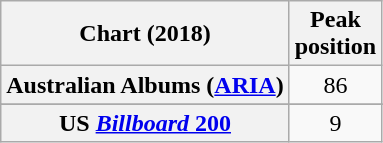<table class="wikitable sortable plainrowheaders" style="text-align:center">
<tr>
<th scope="col">Chart (2018)</th>
<th scope="col">Peak<br> position</th>
</tr>
<tr>
<th scope="row">Australian Albums (<a href='#'>ARIA</a>)</th>
<td>86</td>
</tr>
<tr>
</tr>
<tr>
</tr>
<tr>
</tr>
<tr>
</tr>
<tr>
</tr>
<tr>
</tr>
<tr>
<th scope="row">US <a href='#'><em>Billboard</em> 200</a></th>
<td>9</td>
</tr>
</table>
